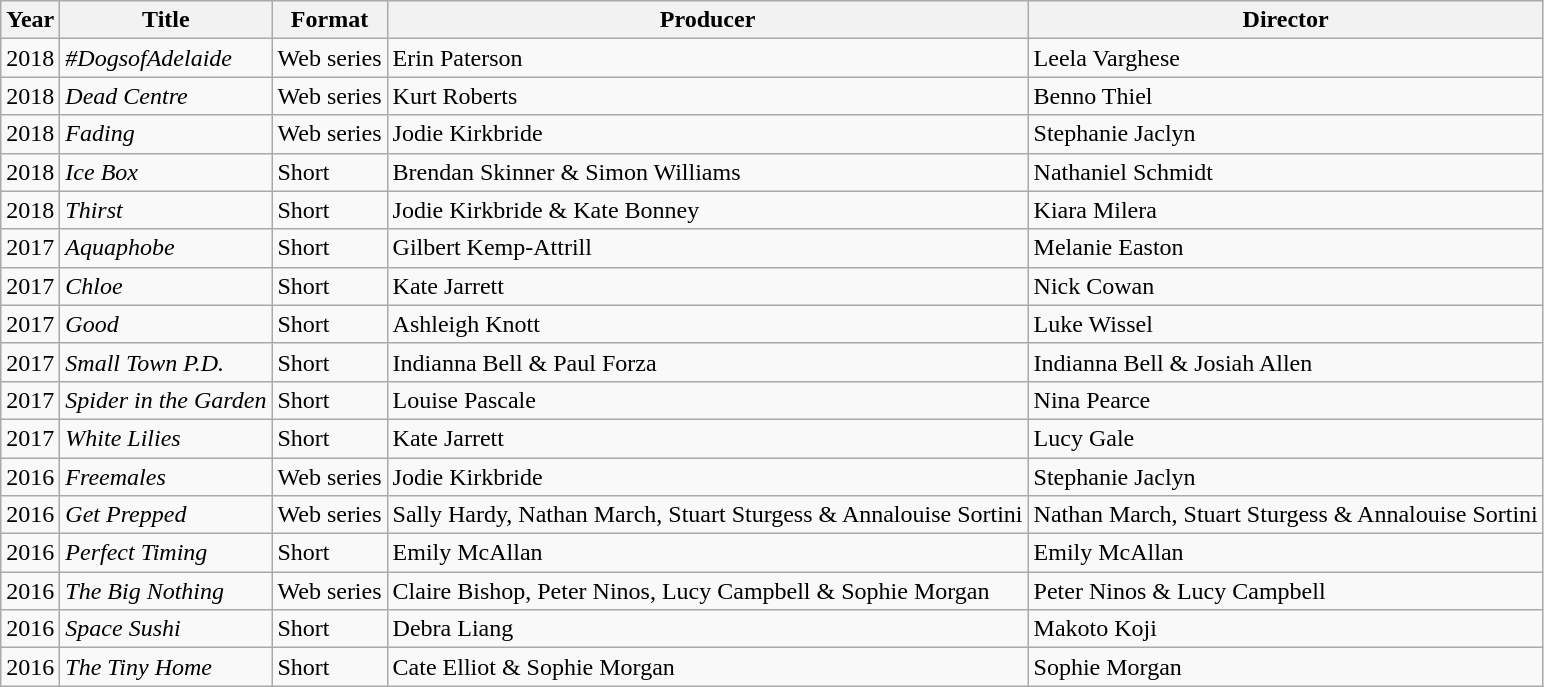<table class="wikitable">
<tr>
<th>Year</th>
<th>Title</th>
<th>Format</th>
<th>Producer</th>
<th>Director</th>
</tr>
<tr>
<td>2018</td>
<td><em>#DogsofAdelaide</em></td>
<td>Web series</td>
<td>Erin Paterson</td>
<td>Leela Varghese</td>
</tr>
<tr>
<td>2018</td>
<td><em>Dead Centre</em></td>
<td>Web series</td>
<td>Kurt Roberts</td>
<td>Benno Thiel</td>
</tr>
<tr>
<td>2018</td>
<td><em>Fading</em></td>
<td>Web series</td>
<td>Jodie Kirkbride</td>
<td>Stephanie Jaclyn</td>
</tr>
<tr>
<td>2018</td>
<td><em>Ice Box</em></td>
<td>Short</td>
<td>Brendan Skinner & Simon Williams</td>
<td>Nathaniel Schmidt</td>
</tr>
<tr>
<td>2018</td>
<td><em>Thirst</em></td>
<td>Short</td>
<td>Jodie Kirkbride & Kate Bonney</td>
<td>Kiara Milera</td>
</tr>
<tr>
<td>2017</td>
<td><em>Aquaphobe</em></td>
<td>Short</td>
<td>Gilbert Kemp-Attrill</td>
<td>Melanie Easton</td>
</tr>
<tr>
<td>2017</td>
<td><em>Chloe</em></td>
<td>Short</td>
<td>Kate Jarrett</td>
<td>Nick Cowan</td>
</tr>
<tr>
<td>2017</td>
<td><em>Good</em></td>
<td>Short</td>
<td>Ashleigh Knott</td>
<td>Luke Wissel</td>
</tr>
<tr>
<td>2017</td>
<td><em>Small Town P.D.</em></td>
<td>Short</td>
<td>Indianna Bell & Paul Forza</td>
<td>Indianna Bell & Josiah Allen</td>
</tr>
<tr>
<td>2017</td>
<td><em>Spider in the Garden</em></td>
<td>Short</td>
<td>Louise Pascale</td>
<td>Nina Pearce</td>
</tr>
<tr>
<td>2017</td>
<td><em>White Lilies</em></td>
<td>Short</td>
<td>Kate Jarrett</td>
<td>Lucy Gale</td>
</tr>
<tr>
<td>2016</td>
<td><em>Freemales</em></td>
<td>Web series</td>
<td>Jodie Kirkbride</td>
<td>Stephanie Jaclyn</td>
</tr>
<tr>
<td>2016</td>
<td><em>Get Prepped</em></td>
<td>Web series</td>
<td>Sally Hardy, Nathan March, Stuart Sturgess & Annalouise Sortini</td>
<td>Nathan March, Stuart Sturgess & Annalouise Sortini</td>
</tr>
<tr>
<td>2016</td>
<td><em>Perfect Timing</em></td>
<td>Short</td>
<td>Emily McAllan</td>
<td>Emily McAllan</td>
</tr>
<tr>
<td>2016</td>
<td><em>The Big Nothing</em></td>
<td>Web series</td>
<td>Claire Bishop, Peter Ninos, Lucy Campbell & Sophie Morgan</td>
<td>Peter Ninos & Lucy Campbell</td>
</tr>
<tr>
<td>2016</td>
<td><em>Space Sushi</em></td>
<td>Short</td>
<td>Debra Liang</td>
<td>Makoto Koji</td>
</tr>
<tr>
<td>2016</td>
<td><em>The Tiny Home</em></td>
<td>Short</td>
<td>Cate Elliot & Sophie Morgan</td>
<td>Sophie Morgan</td>
</tr>
</table>
